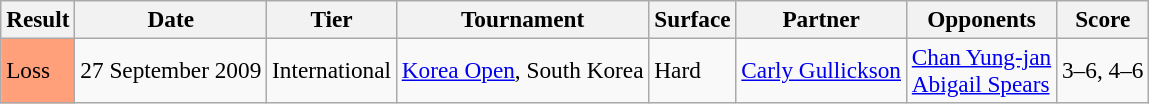<table class="sortable wikitable" style=font-size:97%>
<tr>
<th>Result</th>
<th>Date</th>
<th>Tier</th>
<th>Tournament</th>
<th>Surface</th>
<th>Partner</th>
<th>Opponents</th>
<th>Score</th>
</tr>
<tr>
<td style="background:#ffa07a;">Loss</td>
<td>27 September 2009</td>
<td>International</td>
<td><a href='#'>Korea Open</a>, South Korea</td>
<td>Hard</td>
<td> <a href='#'>Carly Gullickson</a></td>
<td> <a href='#'>Chan Yung-jan</a> <br>  <a href='#'>Abigail Spears</a></td>
<td>3–6, 4–6</td>
</tr>
</table>
